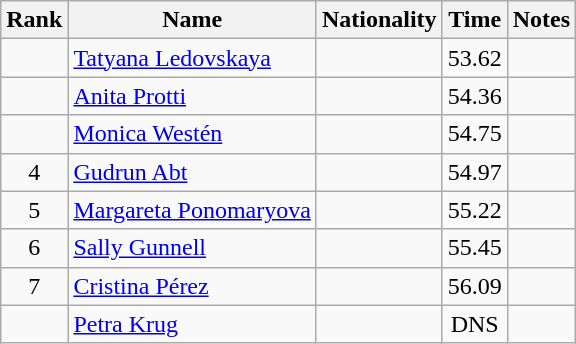<table class="wikitable sortable" style="text-align:center">
<tr>
<th>Rank</th>
<th>Name</th>
<th>Nationality</th>
<th>Time</th>
<th>Notes</th>
</tr>
<tr>
<td></td>
<td align=left><a href='#'>Tatyana Ledovskaya</a></td>
<td align=left></td>
<td>53.62</td>
<td></td>
</tr>
<tr>
<td></td>
<td align=left><a href='#'>Anita Protti</a></td>
<td align=left></td>
<td>54.36</td>
<td></td>
</tr>
<tr>
<td></td>
<td align=left><a href='#'>Monica Westén</a></td>
<td align=left></td>
<td>54.75</td>
<td></td>
</tr>
<tr>
<td>4</td>
<td align=left><a href='#'>Gudrun Abt</a></td>
<td align=left></td>
<td>54.97</td>
<td></td>
</tr>
<tr>
<td>5</td>
<td align=left><a href='#'>Margareta Ponomaryova</a></td>
<td align=left></td>
<td>55.22</td>
<td></td>
</tr>
<tr>
<td>6</td>
<td align=left><a href='#'>Sally Gunnell</a></td>
<td align=left></td>
<td>55.45</td>
<td></td>
</tr>
<tr>
<td>7</td>
<td align=left><a href='#'>Cristina Pérez</a></td>
<td align=left></td>
<td>56.09</td>
<td></td>
</tr>
<tr>
<td></td>
<td align=left><a href='#'>Petra Krug</a></td>
<td align=left></td>
<td>DNS</td>
<td></td>
</tr>
</table>
